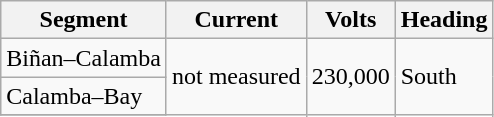<table class="wikitable">
<tr>
<th>Segment</th>
<th>Current</th>
<th>Volts</th>
<th>Heading</th>
</tr>
<tr>
<td>Biñan–Calamba</td>
<td rowspan="6">not measured</td>
<td rowspan="6">230,000</td>
<td rowspan="6">South</td>
</tr>
<tr>
<td>Calamba–Bay</td>
</tr>
<tr>
</tr>
</table>
